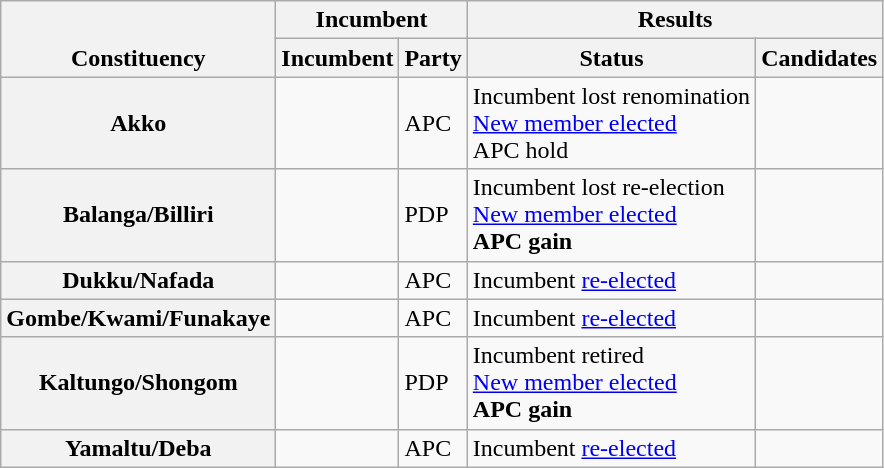<table class="wikitable sortable">
<tr valign=bottom>
<th rowspan=2>Constituency</th>
<th colspan=2>Incumbent</th>
<th colspan=2>Results</th>
</tr>
<tr valign=bottom>
<th>Incumbent</th>
<th>Party</th>
<th>Status</th>
<th>Candidates</th>
</tr>
<tr>
<th>Akko</th>
<td></td>
<td>APC</td>
<td>Incumbent lost renomination<br><a href='#'>New member elected</a><br>APC hold</td>
<td nowrap></td>
</tr>
<tr>
<th>Balanga/Billiri</th>
<td></td>
<td>PDP</td>
<td>Incumbent lost re-election<br><a href='#'>New member elected</a><br><strong>APC gain</strong></td>
<td nowrap></td>
</tr>
<tr>
<th>Dukku/Nafada</th>
<td></td>
<td>APC</td>
<td>Incumbent <a href='#'>re-elected</a></td>
<td nowrap></td>
</tr>
<tr>
<th>Gombe/Kwami/Funakaye</th>
<td></td>
<td>APC</td>
<td>Incumbent <a href='#'>re-elected</a></td>
<td nowrap></td>
</tr>
<tr>
<th>Kaltungo/Shongom</th>
<td></td>
<td>PDP</td>
<td>Incumbent retired<br><a href='#'>New member elected</a><br><strong>APC gain</strong></td>
<td nowrap></td>
</tr>
<tr>
<th>Yamaltu/Deba</th>
<td></td>
<td>APC</td>
<td>Incumbent <a href='#'>re-elected</a></td>
<td nowrap></td>
</tr>
</table>
